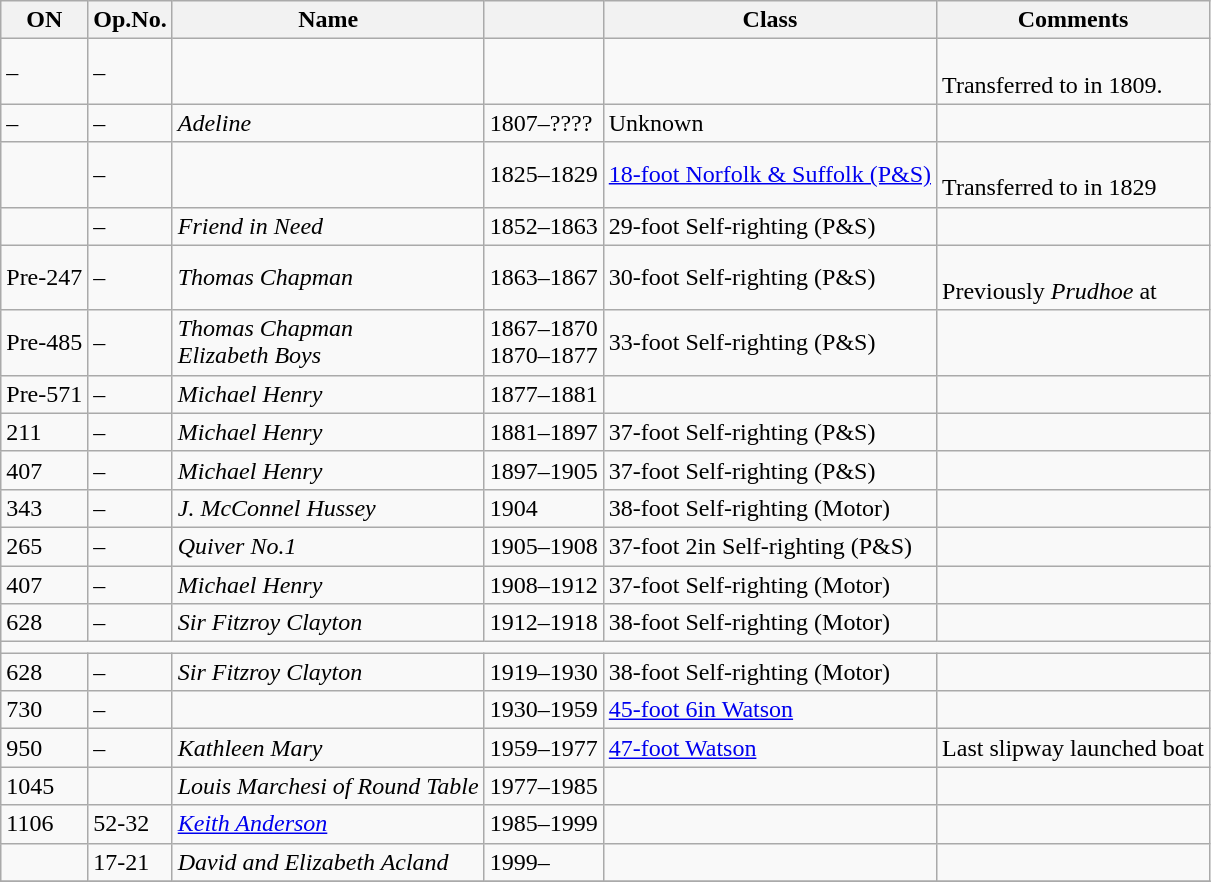<table class="wikitable">
<tr>
<th>ON</th>
<th>Op.No.</th>
<th>Name</th>
<th></th>
<th>Class</th>
<th>Comments</th>
</tr>
<tr>
<td>–</td>
<td>–</td>
<td></td>
<td></td>
<td></td>
<td><br>Transferred to  in 1809.</td>
</tr>
<tr>
<td>–</td>
<td>–</td>
<td><em>Adeline</em></td>
<td>1807–????</td>
<td>Unknown</td>
<td><br></td>
</tr>
<tr>
<td></td>
<td>–</td>
<td></td>
<td>1825–1829</td>
<td><a href='#'>18-foot Norfolk & Suffolk (P&S)</a></td>
<td><br>Transferred to  in 1829</td>
</tr>
<tr>
<td></td>
<td>–</td>
<td><em>Friend in Need</em></td>
<td>1852–1863</td>
<td>29-foot Self-righting (P&S)</td>
<td></td>
</tr>
<tr>
<td>Pre-247</td>
<td>–</td>
<td><em>Thomas Chapman</em></td>
<td>1863–1867</td>
<td>30-foot Self-righting (P&S)</td>
<td><br>Previously <em>Prudhoe</em> at </td>
</tr>
<tr>
<td>Pre-485</td>
<td>–</td>
<td><em>Thomas Chapman</em><br><em>Elizabeth Boys</em></td>
<td>1867–1870<br>1870–1877</td>
<td>33-foot Self-righting (P&S)</td>
<td><br></td>
</tr>
<tr>
<td>Pre-571</td>
<td>–</td>
<td><em>Michael Henry</em></td>
<td>1877–1881</td>
<td></td>
<td></td>
</tr>
<tr>
<td>211</td>
<td>–</td>
<td><em>Michael Henry</em></td>
<td>1881–1897</td>
<td>37-foot Self-righting (P&S)</td>
<td></td>
</tr>
<tr>
<td>407</td>
<td>–</td>
<td><em>Michael Henry</em></td>
<td>1897–1905</td>
<td>37-foot Self-righting (P&S)</td>
<td></td>
</tr>
<tr>
<td>343</td>
<td>–</td>
<td><em>J. McConnel Hussey</em></td>
<td>1904</td>
<td>38-foot Self-righting (Motor)</td>
<td></td>
</tr>
<tr>
<td>265</td>
<td>–</td>
<td><em>Quiver No.1</em></td>
<td>1905–1908</td>
<td>37-foot 2in Self-righting (P&S)</td>
<td></td>
</tr>
<tr>
<td>407</td>
<td>–</td>
<td><em>Michael Henry</em></td>
<td>1908–1912</td>
<td>37-foot Self-righting (Motor)</td>
<td></td>
</tr>
<tr>
<td>628</td>
<td>–</td>
<td><em>Sir Fitzroy Clayton</em></td>
<td>1912–1918</td>
<td>38-foot Self-righting (Motor)</td>
<td></td>
</tr>
<tr>
<td colspan=6 style=" text-align: center;"></td>
</tr>
<tr>
<td>628</td>
<td>–</td>
<td><em>Sir Fitzroy Clayton</em></td>
<td>1919–1930</td>
<td>38-foot Self-righting (Motor)</td>
<td></td>
</tr>
<tr>
<td>730</td>
<td>–</td>
<td></td>
<td>1930–1959</td>
<td><a href='#'>45-foot 6in Watson</a></td>
<td></td>
</tr>
<tr>
<td>950</td>
<td>–</td>
<td><em>Kathleen Mary</em></td>
<td>1959–1977</td>
<td><a href='#'>47-foot Watson</a></td>
<td>Last slipway launched boat</td>
</tr>
<tr>
<td>1045</td>
<td></td>
<td><em>Louis Marchesi of Round Table</em></td>
<td>1977–1985</td>
<td></td>
<td></td>
</tr>
<tr>
<td>1106</td>
<td>52-32</td>
<td><a href='#'><em>Keith Anderson</em></a></td>
<td>1985–1999</td>
<td></td>
<td></td>
</tr>
<tr>
<td></td>
<td>17-21</td>
<td><em>David and Elizabeth Acland</em></td>
<td>1999–</td>
<td></td>
<td></td>
</tr>
<tr>
</tr>
</table>
